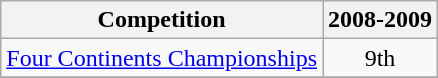<table class="wikitable">
<tr>
<th>Competition</th>
<th>2008-2009</th>
</tr>
<tr>
<td><a href='#'>Four Continents Championships</a></td>
<td align="center">9th</td>
</tr>
<tr>
</tr>
</table>
